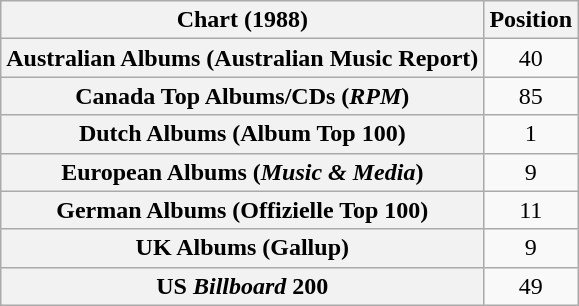<table class="wikitable sortable plainrowheaders" style="text-align:center">
<tr>
<th scope="col">Chart (1988)</th>
<th scope="col">Position</th>
</tr>
<tr>
<th scope="row">Australian Albums (Australian Music Report)</th>
<td>40</td>
</tr>
<tr>
<th scope="row">Canada Top Albums/CDs (<em>RPM</em>)</th>
<td>85</td>
</tr>
<tr>
<th scope="row">Dutch Albums (Album Top 100)</th>
<td>1</td>
</tr>
<tr>
<th scope="row">European Albums (<em>Music & Media</em>)</th>
<td>9</td>
</tr>
<tr>
<th scope="row">German Albums (Offizielle Top 100)</th>
<td>11</td>
</tr>
<tr>
<th scope="row">UK Albums (Gallup)</th>
<td>9</td>
</tr>
<tr>
<th scope="row">US <em>Billboard</em> 200</th>
<td>49</td>
</tr>
</table>
